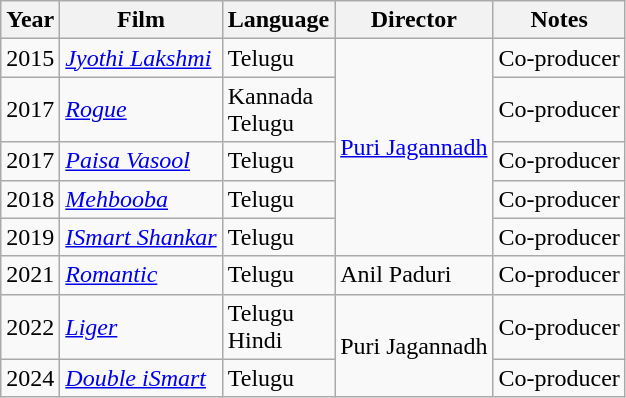<table class="wikitable sortable">
<tr>
<th>Year</th>
<th>Film</th>
<th>Language</th>
<th>Director</th>
<th class="unsortable">Notes</th>
</tr>
<tr>
<td>2015</td>
<td><em><a href='#'>Jyothi Lakshmi</a></em></td>
<td>Telugu</td>
<td rowspan="5"><a href='#'>Puri Jagannadh</a></td>
<td>Co-producer</td>
</tr>
<tr>
<td>2017</td>
<td><em><a href='#'>Rogue</a></em></td>
<td>Kannada<br> Telugu</td>
<td>Co-producer</td>
</tr>
<tr>
<td>2017</td>
<td><em><a href='#'>Paisa Vasool</a></em></td>
<td>Telugu</td>
<td>Co-producer</td>
</tr>
<tr>
<td>2018</td>
<td><em><a href='#'>Mehbooba</a></em></td>
<td>Telugu</td>
<td>Co-producer</td>
</tr>
<tr>
<td>2019</td>
<td><em><a href='#'>ISmart Shankar</a> </em></td>
<td>Telugu</td>
<td>Co-producer</td>
</tr>
<tr>
<td>2021</td>
<td><em><a href='#'>Romantic</a></em></td>
<td>Telugu</td>
<td>Anil Paduri</td>
<td>Co-producer</td>
</tr>
<tr>
<td>2022</td>
<td><em><a href='#'>Liger</a></em></td>
<td>Telugu<br>Hindi</td>
<td rowspan="2">Puri Jagannadh</td>
<td>Co-producer</td>
</tr>
<tr>
<td>2024</td>
<td><em><a href='#'>Double iSmart</a></em></td>
<td>Telugu</td>
<td>Co-producer</td>
</tr>
</table>
